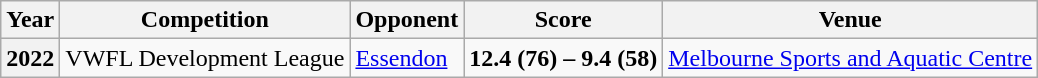<table class="wikitable">
<tr>
<th scope="col">Year</th>
<th scope="col">Competition</th>
<th scope="col">Opponent</th>
<th scope="col">Score</th>
<th scope="col">Venue</th>
</tr>
<tr>
<th scope="row">2022</th>
<td>VWFL Development League</td>
<td><a href='#'>Essendon</a></td>
<td class="nowrap"><strong>12.4 (76) – 9.4 (58)</strong></td>
<td><a href='#'>Melbourne Sports and Aquatic Centre</a></td>
</tr>
</table>
